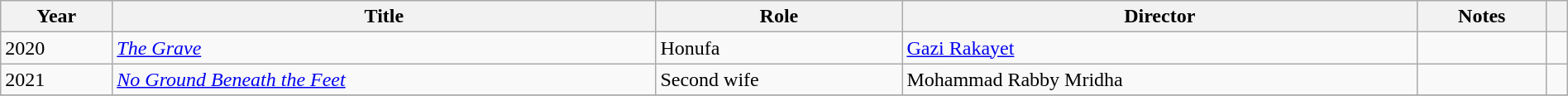<table class="wikitable plainrowheaders sortable" style="width:100%;">
<tr>
<th scope="col">Year</th>
<th scope="col">Title</th>
<th scope="col">Role</th>
<th scope="col">Director</th>
<th scope="col" class="unsortable">Notes</th>
<th scope="col" class="unsortable"></th>
</tr>
<tr>
<td>2020</td>
<td><em><a href='#'>The Grave</a></em></td>
<td>Honufa</td>
<td><a href='#'>Gazi Rakayet</a></td>
<td></td>
<td style= "text-align:center;"></td>
</tr>
<tr>
<td>2021</td>
<td><em><a href='#'>No Ground Beneath the Feet</a></em></td>
<td>Second wife</td>
<td>Mohammad Rabby Mridha</td>
<td></td>
<td style= "text-align:center;"></td>
</tr>
<tr>
</tr>
</table>
